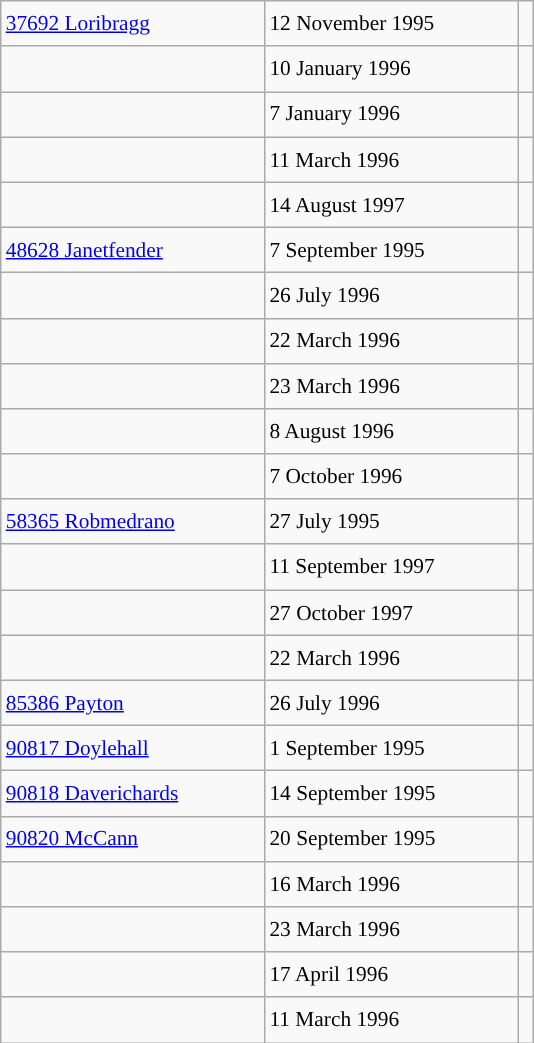<table class="wikitable" style="font-size: 89%; float: left; width: 25em; margin-right: 1em; line-height: 1.65em !important; height: 675px;">
<tr>
<td><a href='#'>37692 Loribragg</a></td>
<td>12 November 1995</td>
<td></td>
</tr>
<tr>
<td></td>
<td>10 January 1996</td>
<td></td>
</tr>
<tr>
<td></td>
<td>7 January 1996</td>
<td></td>
</tr>
<tr>
<td></td>
<td>11 March 1996</td>
<td></td>
</tr>
<tr>
<td></td>
<td>14 August 1997</td>
<td></td>
</tr>
<tr>
<td><a href='#'>48628 Janetfender</a></td>
<td>7 September 1995</td>
<td></td>
</tr>
<tr>
<td></td>
<td>26 July 1996</td>
<td></td>
</tr>
<tr>
<td></td>
<td>22 March 1996</td>
<td></td>
</tr>
<tr>
<td></td>
<td>23 March 1996</td>
<td></td>
</tr>
<tr>
<td></td>
<td>8 August 1996</td>
<td></td>
</tr>
<tr>
<td></td>
<td>7 October 1996</td>
<td></td>
</tr>
<tr>
<td><a href='#'>58365 Robmedrano</a></td>
<td>27 July 1995</td>
<td></td>
</tr>
<tr>
<td></td>
<td>11 September 1997</td>
<td></td>
</tr>
<tr>
<td></td>
<td>27 October 1997</td>
<td></td>
</tr>
<tr>
<td></td>
<td>22 March 1996</td>
<td></td>
</tr>
<tr>
<td><a href='#'>85386 Payton</a></td>
<td>26 July 1996</td>
<td></td>
</tr>
<tr>
<td><a href='#'>90817 Doylehall</a></td>
<td>1 September 1995</td>
<td></td>
</tr>
<tr>
<td><a href='#'>90818 Daverichards</a></td>
<td>14 September 1995</td>
<td></td>
</tr>
<tr>
<td><a href='#'>90820 McCann</a></td>
<td>20 September 1995</td>
<td></td>
</tr>
<tr>
<td></td>
<td>16 March 1996</td>
<td></td>
</tr>
<tr>
<td></td>
<td>23 March 1996</td>
<td></td>
</tr>
<tr>
<td></td>
<td>17 April 1996</td>
<td></td>
</tr>
<tr>
<td></td>
<td>11 March 1996</td>
<td></td>
</tr>
</table>
